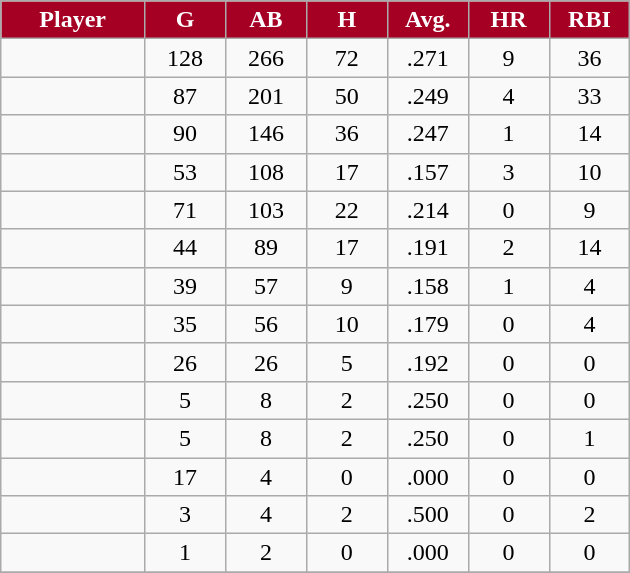<table class="wikitable sortable">
<tr>
<th style="background:#A50024;color:white;" width="16%">Player</th>
<th style="background:#A50024;color:white;" width="9%">G</th>
<th style="background:#A50024;color:white;" width="9%">AB</th>
<th style="background:#A50024;color:white;" width="9%">H</th>
<th style="background:#A50024;color:white;" width="9%">Avg.</th>
<th style="background:#A50024;color:white;" width="9%">HR</th>
<th style="background:#A50024;color:white;" width="9%">RBI</th>
</tr>
<tr align="center">
<td></td>
<td>128</td>
<td>266</td>
<td>72</td>
<td>.271</td>
<td>9</td>
<td>36</td>
</tr>
<tr align="center">
<td></td>
<td>87</td>
<td>201</td>
<td>50</td>
<td>.249</td>
<td>4</td>
<td>33</td>
</tr>
<tr align="center">
<td></td>
<td>90</td>
<td>146</td>
<td>36</td>
<td>.247</td>
<td>1</td>
<td>14</td>
</tr>
<tr align="center">
<td></td>
<td>53</td>
<td>108</td>
<td>17</td>
<td>.157</td>
<td>3</td>
<td>10</td>
</tr>
<tr align="center">
<td></td>
<td>71</td>
<td>103</td>
<td>22</td>
<td>.214</td>
<td>0</td>
<td>9</td>
</tr>
<tr align="center">
<td></td>
<td>44</td>
<td>89</td>
<td>17</td>
<td>.191</td>
<td>2</td>
<td>14</td>
</tr>
<tr align="center">
<td></td>
<td>39</td>
<td>57</td>
<td>9</td>
<td>.158</td>
<td>1</td>
<td>4</td>
</tr>
<tr align=center>
<td></td>
<td>35</td>
<td>56</td>
<td>10</td>
<td>.179</td>
<td>0</td>
<td>4</td>
</tr>
<tr align="center">
<td></td>
<td>26</td>
<td>26</td>
<td>5</td>
<td>.192</td>
<td>0</td>
<td>0</td>
</tr>
<tr align="center">
<td></td>
<td>5</td>
<td>8</td>
<td>2</td>
<td>.250</td>
<td>0</td>
<td>0</td>
</tr>
<tr align="center">
<td></td>
<td>5</td>
<td>8</td>
<td>2</td>
<td>.250</td>
<td>0</td>
<td>1</td>
</tr>
<tr align=center>
<td></td>
<td>17</td>
<td>4</td>
<td>0</td>
<td>.000</td>
<td>0</td>
<td>0</td>
</tr>
<tr align="center">
<td></td>
<td>3</td>
<td>4</td>
<td>2</td>
<td>.500</td>
<td>0</td>
<td>2</td>
</tr>
<tr align=center>
<td></td>
<td>1</td>
<td>2</td>
<td>0</td>
<td>.000</td>
<td>0</td>
<td>0</td>
</tr>
<tr align="center">
</tr>
</table>
